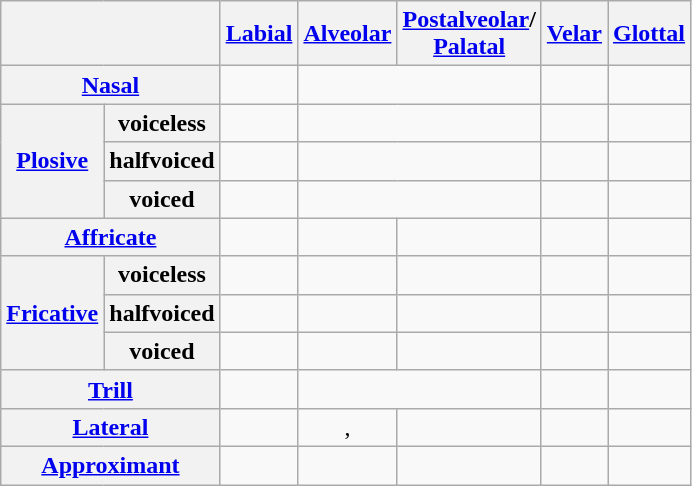<table class="wikitable floatright" style="text-align:center">
<tr>
<th colspan=2></th>
<th><a href='#'>Labial</a></th>
<th><a href='#'>Alveolar</a></th>
<th><a href='#'>Postalveolar</a>/<br> <a href='#'>Palatal</a></th>
<th><a href='#'>Velar</a></th>
<th><a href='#'>Glottal</a></th>
</tr>
<tr>
<th colspan=2><a href='#'>Nasal</a></th>
<td></td>
<td colspan=2></td>
<td></td>
<td></td>
</tr>
<tr>
<th rowspan=3><a href='#'>Plosive</a></th>
<th>voiceless</th>
<td></td>
<td colspan=2></td>
<td></td>
<td></td>
</tr>
<tr>
<th>halfvoiced</th>
<td><span></span></td>
<td colspan=2><span></span></td>
<td><span></span></td>
<td></td>
</tr>
<tr>
<th>voiced</th>
<td><span></span></td>
<td colspan=2><span></span></td>
<td><span></span></td>
<td></td>
</tr>
<tr>
<th colspan=2><a href='#'>Affricate</a></th>
<td></td>
<td></td>
<td></td>
<td></td>
<td></td>
</tr>
<tr>
<th rowspan=3><a href='#'>Fricative</a></th>
<th>voiceless</th>
<td></td>
<td><span></span></td>
<td></td>
<td></td>
<td></td>
</tr>
<tr>
<th>halfvoiced</th>
<td></td>
<td></td>
<td><span></span></td>
<td></td>
<td></td>
</tr>
<tr>
<th>voiced</th>
<td></td>
<td><span></span></td>
<td><span></span></td>
<td></td>
<td></td>
</tr>
<tr>
<th colspan=2><a href='#'>Trill</a></th>
<td></td>
<td colspan=2></td>
<td></td>
<td></td>
</tr>
<tr>
<th colspan=2><a href='#'>Lateral</a></th>
<td></td>
<td>, <span></span></td>
<td></td>
<td></td>
<td></td>
</tr>
<tr>
<th colspan=2><a href='#'>Approximant</a></th>
<td></td>
<td></td>
<td></td>
<td></td>
<td></td>
</tr>
</table>
